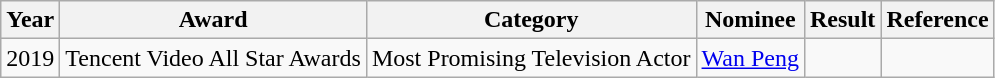<table class="wikitable sortable">
<tr>
<th>Year</th>
<th>Award</th>
<th>Category</th>
<th>Nominee</th>
<th>Result</th>
<th>Reference</th>
</tr>
<tr>
<td>2019</td>
<td>Tencent Video All Star Awards</td>
<td>Most Promising Television Actor</td>
<td><a href='#'>Wan Peng</a></td>
<td></td>
<td></td>
</tr>
</table>
